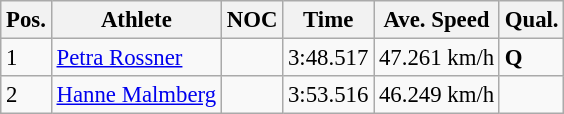<table class="wikitable" style="font-size:95%;">
<tr>
<th>Pos.</th>
<th>Athlete</th>
<th>NOC</th>
<th>Time</th>
<th>Ave. Speed</th>
<th>Qual.</th>
</tr>
<tr>
<td>1</td>
<td><a href='#'>Petra Rossner</a></td>
<td></td>
<td>3:48.517</td>
<td>47.261 km/h</td>
<td><strong>Q</strong></td>
</tr>
<tr>
<td>2</td>
<td><a href='#'>Hanne Malmberg</a></td>
<td></td>
<td>3:53.516</td>
<td>46.249 km/h</td>
<td></td>
</tr>
</table>
